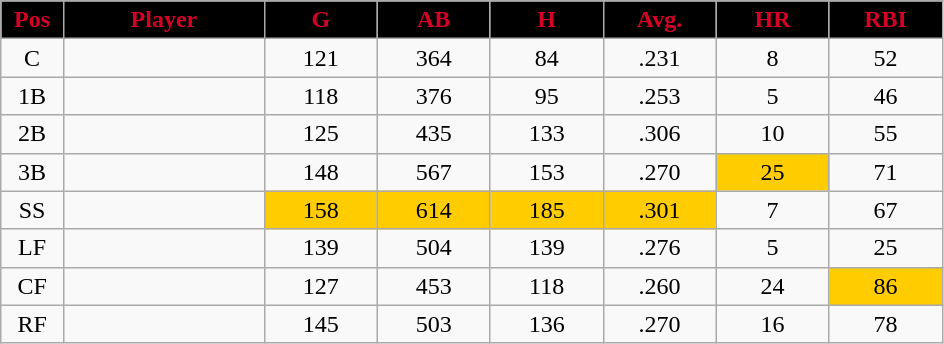<table class="wikitable sortable">
<tr>
<th style="background:black; color:#d40026; width:5%;">Pos</th>
<th style="background:black; color:#d40026; width:16%;">Player</th>
<th style="background:black; color:#d40026; width:9%;">G</th>
<th style="background:black; color:#d40026; width:9%;">AB</th>
<th style="background:black; color:#d40026; width:9%;">H</th>
<th style="background:black; color:#d40026; width:9%;">Avg.</th>
<th style="background:black; color:#d40026; width:9%;">HR</th>
<th style="background:black; color:#d40026; width:9%;">RBI</th>
</tr>
<tr style="text-align:center;">
<td>C</td>
<td></td>
<td>121</td>
<td>364</td>
<td>84</td>
<td>.231</td>
<td>8</td>
<td>52</td>
</tr>
<tr style="text-align:center;">
<td>1B</td>
<td></td>
<td>118</td>
<td>376</td>
<td>95</td>
<td>.253</td>
<td>5</td>
<td>46</td>
</tr>
<tr style="text-align:center;">
<td>2B</td>
<td></td>
<td>125</td>
<td>435</td>
<td>133</td>
<td>.306</td>
<td>10</td>
<td>55</td>
</tr>
<tr style="text-align:center;">
<td>3B</td>
<td></td>
<td>148</td>
<td>567</td>
<td>153</td>
<td>.270</td>
<td style="background:#fc0;">25</td>
<td>71</td>
</tr>
<tr style="text-align:center;">
<td>SS</td>
<td></td>
<td style="background:#fc0;">158</td>
<td style="background:#fc0;">614</td>
<td style="background:#fc0;">185</td>
<td style="background:#fc0;">.301</td>
<td>7</td>
<td>67</td>
</tr>
<tr style="text-align:center;">
<td>LF</td>
<td></td>
<td>139</td>
<td>504</td>
<td>139</td>
<td>.276</td>
<td>5</td>
<td>25</td>
</tr>
<tr style="text-align:center;">
<td>CF</td>
<td></td>
<td>127</td>
<td>453</td>
<td>118</td>
<td>.260</td>
<td>24</td>
<td style="background:#fc0;">86</td>
</tr>
<tr style="text-align:center;">
<td>RF</td>
<td></td>
<td>145</td>
<td>503</td>
<td>136</td>
<td>.270</td>
<td>16</td>
<td>78</td>
</tr>
</table>
